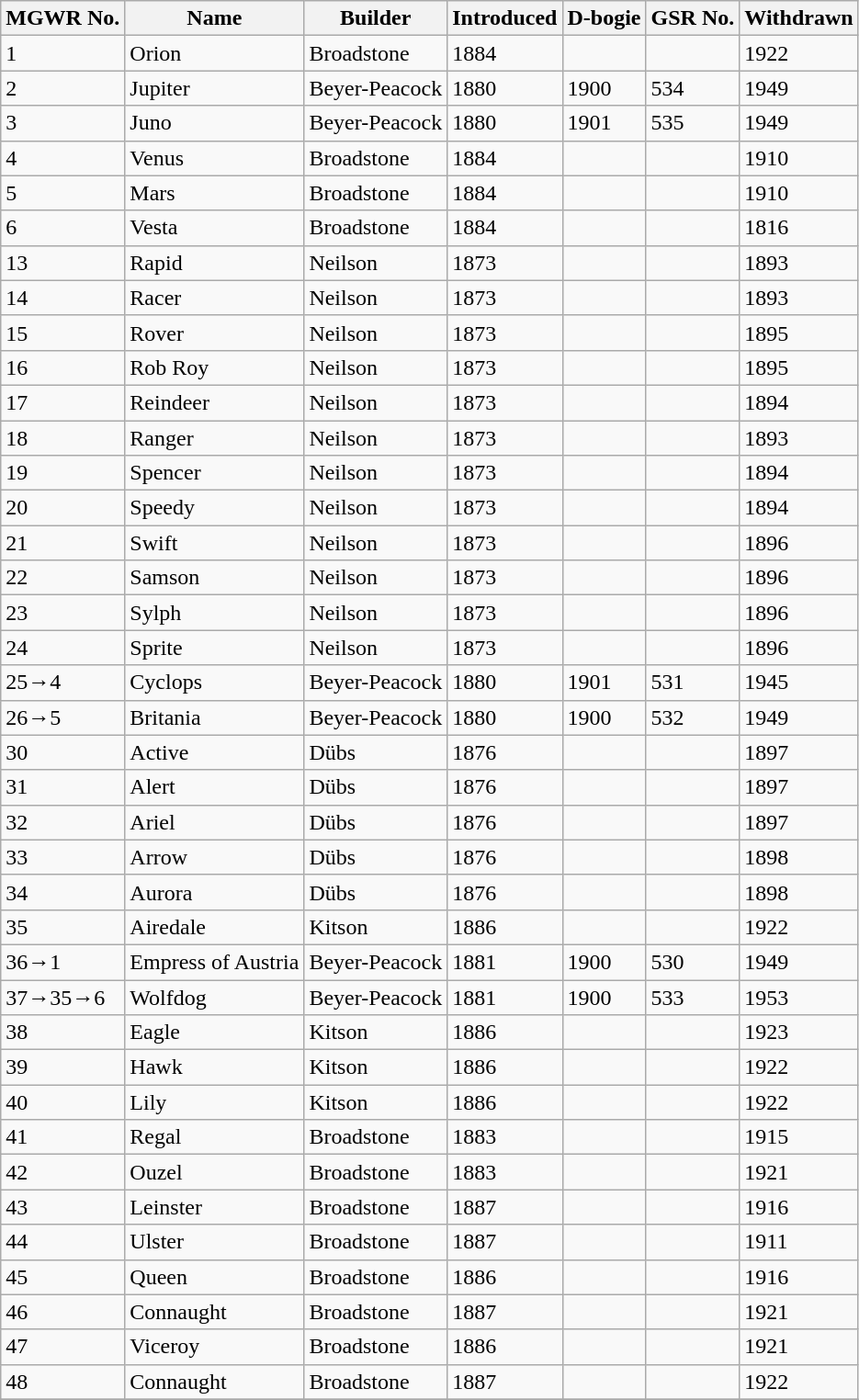<table class="wikitable">
<tr>
<th>MGWR No.</th>
<th>Name</th>
<th>Builder</th>
<th>Introduced</th>
<th>D-bogie</th>
<th>GSR No.</th>
<th>Withdrawn</th>
</tr>
<tr>
<td>1</td>
<td>Orion</td>
<td>Broadstone</td>
<td>1884</td>
<td></td>
<td></td>
<td>1922</td>
</tr>
<tr>
<td>2</td>
<td>Jupiter</td>
<td>Beyer-Peacock</td>
<td>1880</td>
<td>1900</td>
<td>534</td>
<td>1949</td>
</tr>
<tr>
<td>3</td>
<td>Juno</td>
<td>Beyer-Peacock</td>
<td>1880</td>
<td>1901</td>
<td>535</td>
<td>1949</td>
</tr>
<tr>
<td>4</td>
<td>Venus</td>
<td>Broadstone</td>
<td>1884</td>
<td></td>
<td></td>
<td>1910</td>
</tr>
<tr>
<td>5</td>
<td>Mars</td>
<td>Broadstone</td>
<td>1884</td>
<td></td>
<td></td>
<td>1910</td>
</tr>
<tr>
<td>6</td>
<td>Vesta</td>
<td>Broadstone</td>
<td>1884</td>
<td></td>
<td></td>
<td>1816</td>
</tr>
<tr>
<td>13</td>
<td>Rapid</td>
<td>Neilson</td>
<td>1873</td>
<td></td>
<td></td>
<td>1893</td>
</tr>
<tr>
<td>14</td>
<td>Racer</td>
<td>Neilson</td>
<td>1873</td>
<td></td>
<td></td>
<td>1893</td>
</tr>
<tr>
<td>15</td>
<td>Rover</td>
<td>Neilson</td>
<td>1873</td>
<td></td>
<td></td>
<td>1895</td>
</tr>
<tr>
<td>16</td>
<td>Rob Roy</td>
<td>Neilson</td>
<td>1873</td>
<td></td>
<td></td>
<td>1895</td>
</tr>
<tr>
<td>17</td>
<td>Reindeer</td>
<td>Neilson</td>
<td>1873</td>
<td></td>
<td></td>
<td>1894</td>
</tr>
<tr>
<td>18</td>
<td>Ranger</td>
<td>Neilson</td>
<td>1873</td>
<td></td>
<td></td>
<td>1893</td>
</tr>
<tr>
<td>19</td>
<td>Spencer</td>
<td>Neilson</td>
<td>1873</td>
<td></td>
<td></td>
<td>1894</td>
</tr>
<tr>
<td>20</td>
<td>Speedy</td>
<td>Neilson</td>
<td>1873</td>
<td></td>
<td></td>
<td>1894</td>
</tr>
<tr>
<td>21</td>
<td>Swift</td>
<td>Neilson</td>
<td>1873</td>
<td></td>
<td></td>
<td>1896</td>
</tr>
<tr>
<td>22</td>
<td>Samson</td>
<td>Neilson</td>
<td>1873</td>
<td></td>
<td></td>
<td>1896</td>
</tr>
<tr>
<td>23</td>
<td>Sylph</td>
<td>Neilson</td>
<td>1873</td>
<td></td>
<td></td>
<td>1896</td>
</tr>
<tr>
<td>24</td>
<td>Sprite</td>
<td>Neilson</td>
<td>1873</td>
<td></td>
<td></td>
<td>1896</td>
</tr>
<tr>
<td>25→4</td>
<td>Cyclops</td>
<td>Beyer-Peacock</td>
<td>1880</td>
<td>1901</td>
<td>531</td>
<td>1945</td>
</tr>
<tr>
<td>26→5</td>
<td>Britania</td>
<td>Beyer-Peacock</td>
<td>1880</td>
<td>1900</td>
<td>532</td>
<td>1949</td>
</tr>
<tr>
<td>30</td>
<td>Active</td>
<td>Dübs</td>
<td>1876</td>
<td></td>
<td></td>
<td>1897</td>
</tr>
<tr>
<td>31</td>
<td>Alert</td>
<td>Dübs</td>
<td>1876</td>
<td></td>
<td></td>
<td>1897</td>
</tr>
<tr>
<td>32</td>
<td>Ariel</td>
<td>Dübs</td>
<td>1876</td>
<td></td>
<td></td>
<td>1897</td>
</tr>
<tr>
<td>33</td>
<td>Arrow</td>
<td>Dübs</td>
<td>1876</td>
<td></td>
<td></td>
<td>1898</td>
</tr>
<tr>
<td>34</td>
<td>Aurora</td>
<td>Dübs</td>
<td>1876</td>
<td></td>
<td></td>
<td>1898</td>
</tr>
<tr>
<td>35</td>
<td>Airedale</td>
<td>Kitson</td>
<td>1886</td>
<td></td>
<td></td>
<td>1922</td>
</tr>
<tr>
<td>36→1</td>
<td>Empress of Austria</td>
<td>Beyer-Peacock</td>
<td>1881</td>
<td>1900</td>
<td>530</td>
<td>1949</td>
</tr>
<tr>
<td>37→35→6</td>
<td>Wolfdog</td>
<td>Beyer-Peacock</td>
<td>1881</td>
<td>1900</td>
<td>533</td>
<td>1953</td>
</tr>
<tr>
<td>38</td>
<td>Eagle</td>
<td>Kitson</td>
<td>1886</td>
<td></td>
<td></td>
<td>1923</td>
</tr>
<tr>
<td>39</td>
<td>Hawk</td>
<td>Kitson</td>
<td>1886</td>
<td></td>
<td></td>
<td>1922</td>
</tr>
<tr>
<td>40</td>
<td>Lily</td>
<td>Kitson</td>
<td>1886</td>
<td></td>
<td></td>
<td>1922</td>
</tr>
<tr>
<td>41</td>
<td>Regal</td>
<td>Broadstone</td>
<td>1883</td>
<td></td>
<td></td>
<td>1915</td>
</tr>
<tr>
<td>42</td>
<td>Ouzel</td>
<td>Broadstone</td>
<td>1883</td>
<td></td>
<td></td>
<td>1921</td>
</tr>
<tr>
<td>43</td>
<td>Leinster</td>
<td>Broadstone</td>
<td>1887</td>
<td></td>
<td></td>
<td>1916</td>
</tr>
<tr>
<td>44</td>
<td>Ulster</td>
<td>Broadstone</td>
<td>1887</td>
<td></td>
<td></td>
<td>1911</td>
</tr>
<tr>
<td>45</td>
<td>Queen</td>
<td>Broadstone</td>
<td>1886</td>
<td></td>
<td></td>
<td>1916</td>
</tr>
<tr>
<td>46</td>
<td>Connaught</td>
<td>Broadstone</td>
<td>1887</td>
<td></td>
<td></td>
<td>1921</td>
</tr>
<tr>
<td>47</td>
<td>Viceroy</td>
<td>Broadstone</td>
<td>1886</td>
<td></td>
<td></td>
<td>1921</td>
</tr>
<tr>
<td>48</td>
<td>Connaught</td>
<td>Broadstone</td>
<td>1887</td>
<td></td>
<td></td>
<td>1922</td>
</tr>
<tr>
</tr>
</table>
